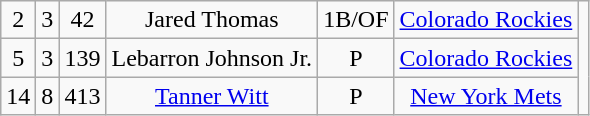<table class="wikitable">
<tr align="center">
<td>2</td>
<td>3</td>
<td>42</td>
<td>Jared Thomas</td>
<td>1B/OF</td>
<td><a href='#'>Colorado Rockies</a></td>
<td rowspan="3"></td>
</tr>
<tr align="center">
<td>5</td>
<td>3</td>
<td>139</td>
<td>Lebarron Johnson Jr.</td>
<td>P</td>
<td><a href='#'>Colorado Rockies</a></td>
</tr>
<tr align="center">
<td>14</td>
<td>8</td>
<td>413</td>
<td><a href='#'>Tanner Witt</a></td>
<td>P</td>
<td><a href='#'>New York Mets</a></td>
</tr>
</table>
